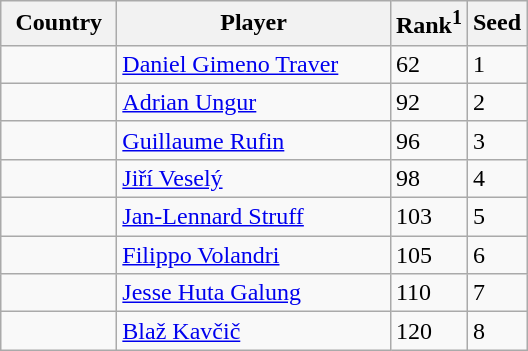<table class="sortable wikitable">
<tr>
<th width="70">Country</th>
<th width="175">Player</th>
<th>Rank<sup>1</sup></th>
<th>Seed</th>
</tr>
<tr>
<td></td>
<td><a href='#'>Daniel Gimeno Traver</a></td>
<td>62</td>
<td>1</td>
</tr>
<tr>
<td></td>
<td><a href='#'>Adrian Ungur</a></td>
<td>92</td>
<td>2</td>
</tr>
<tr>
<td></td>
<td><a href='#'>Guillaume Rufin</a></td>
<td>96</td>
<td>3</td>
</tr>
<tr>
<td></td>
<td><a href='#'>Jiří Veselý</a></td>
<td>98</td>
<td>4</td>
</tr>
<tr>
<td></td>
<td><a href='#'>Jan-Lennard Struff</a></td>
<td>103</td>
<td>5</td>
</tr>
<tr>
<td></td>
<td><a href='#'>Filippo Volandri</a></td>
<td>105</td>
<td>6</td>
</tr>
<tr>
<td></td>
<td><a href='#'>Jesse Huta Galung</a></td>
<td>110</td>
<td>7</td>
</tr>
<tr>
<td></td>
<td><a href='#'>Blaž Kavčič</a></td>
<td>120</td>
<td>8</td>
</tr>
</table>
